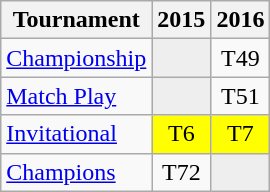<table class="wikitable" style="text-align:center;">
<tr>
<th>Tournament</th>
<th>2015</th>
<th>2016</th>
</tr>
<tr>
<td align="left"><a href='#'>Championship</a></td>
<td style="background:#eeeeee;"></td>
<td>T49</td>
</tr>
<tr>
<td align="left"><a href='#'>Match Play</a></td>
<td style="background:#eeeeee;"></td>
<td>T51</td>
</tr>
<tr>
<td align="left"><a href='#'>Invitational</a></td>
<td style="background:yellow;">T6</td>
<td style="background:yellow;">T7</td>
</tr>
<tr>
<td align="left"><a href='#'>Champions</a></td>
<td>T72</td>
<td style="background:#eeeeee;"></td>
</tr>
</table>
